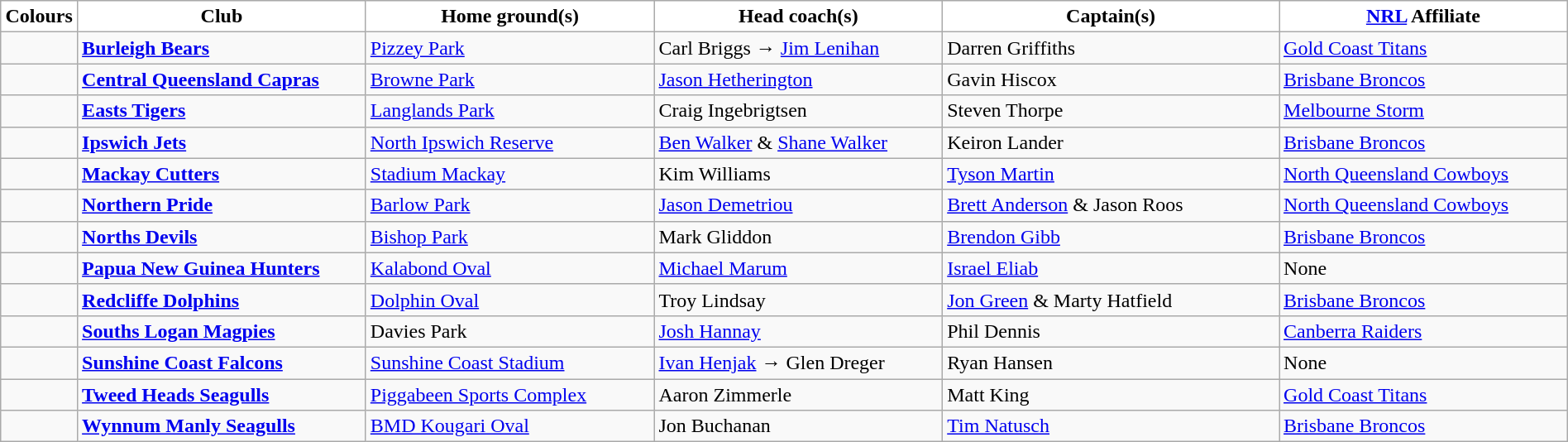<table class="wikitable" style="width:100%; text-align:left">
<tr>
<th style="background:white; width:1%">Colours</th>
<th style="background:white; width:18%">Club</th>
<th style="background:white; width:18%">Home ground(s)</th>
<th style="background:white; width:18%">Head coach(s)</th>
<th style="background:white; width:21%">Captain(s)</th>
<th style="background:white; width:18%"><a href='#'>NRL</a> Affiliate</th>
</tr>
<tr>
<td></td>
<td><strong><a href='#'>Burleigh Bears</a></strong></td>
<td><a href='#'>Pizzey Park</a></td>
<td>Carl Briggs → <a href='#'>Jim Lenihan</a></td>
<td>Darren Griffiths</td>
<td> <a href='#'>Gold Coast Titans</a></td>
</tr>
<tr>
<td></td>
<td><strong><a href='#'>Central Queensland Capras</a></strong></td>
<td><a href='#'>Browne Park</a></td>
<td><a href='#'>Jason Hetherington</a></td>
<td>Gavin Hiscox</td>
<td> <a href='#'>Brisbane Broncos</a></td>
</tr>
<tr>
<td></td>
<td><strong><a href='#'>Easts Tigers</a></strong></td>
<td><a href='#'>Langlands Park</a></td>
<td>Craig Ingebrigtsen</td>
<td>Steven Thorpe</td>
<td> <a href='#'>Melbourne Storm</a></td>
</tr>
<tr>
<td></td>
<td><strong><a href='#'>Ipswich Jets</a></strong></td>
<td><a href='#'>North Ipswich Reserve</a></td>
<td><a href='#'>Ben Walker</a> & <a href='#'>Shane Walker</a></td>
<td>Keiron Lander</td>
<td> <a href='#'>Brisbane Broncos</a></td>
</tr>
<tr>
<td></td>
<td><strong><a href='#'>Mackay Cutters</a></strong></td>
<td><a href='#'>Stadium Mackay</a></td>
<td>Kim Williams</td>
<td><a href='#'>Tyson Martin</a></td>
<td> <a href='#'>North Queensland Cowboys</a></td>
</tr>
<tr>
<td></td>
<td><strong><a href='#'>Northern Pride</a></strong></td>
<td><a href='#'>Barlow Park</a></td>
<td><a href='#'>Jason Demetriou</a></td>
<td><a href='#'>Brett Anderson</a> & Jason Roos</td>
<td> <a href='#'>North Queensland Cowboys</a></td>
</tr>
<tr>
<td></td>
<td><strong><a href='#'>Norths Devils</a></strong></td>
<td><a href='#'>Bishop Park</a></td>
<td>Mark Gliddon</td>
<td><a href='#'>Brendon Gibb</a></td>
<td> <a href='#'>Brisbane Broncos</a></td>
</tr>
<tr>
<td></td>
<td><strong><a href='#'>Papua New Guinea Hunters</a></strong></td>
<td><a href='#'>Kalabond Oval</a></td>
<td><a href='#'>Michael Marum</a></td>
<td><a href='#'>Israel Eliab</a></td>
<td>None</td>
</tr>
<tr>
<td></td>
<td><strong><a href='#'>Redcliffe Dolphins</a></strong></td>
<td><a href='#'>Dolphin Oval</a></td>
<td>Troy Lindsay</td>
<td><a href='#'>Jon Green</a> & Marty Hatfield</td>
<td> <a href='#'>Brisbane Broncos</a></td>
</tr>
<tr>
<td></td>
<td><strong><a href='#'>Souths Logan Magpies</a></strong></td>
<td>Davies Park</td>
<td><a href='#'>Josh Hannay</a></td>
<td>Phil Dennis</td>
<td> <a href='#'>Canberra Raiders</a></td>
</tr>
<tr>
<td></td>
<td><strong><a href='#'>Sunshine Coast Falcons</a></strong></td>
<td><a href='#'>Sunshine Coast Stadium</a></td>
<td><a href='#'>Ivan Henjak</a> → Glen Dreger</td>
<td>Ryan Hansen</td>
<td>None</td>
</tr>
<tr>
<td></td>
<td><strong><a href='#'>Tweed Heads Seagulls</a></strong></td>
<td><a href='#'>Piggabeen Sports Complex</a></td>
<td>Aaron Zimmerle</td>
<td>Matt King</td>
<td> <a href='#'>Gold Coast Titans</a></td>
</tr>
<tr>
<td></td>
<td><strong><a href='#'>Wynnum Manly Seagulls</a></strong></td>
<td><a href='#'>BMD Kougari Oval</a></td>
<td>Jon Buchanan</td>
<td><a href='#'>Tim Natusch</a></td>
<td> <a href='#'>Brisbane Broncos</a></td>
</tr>
</table>
